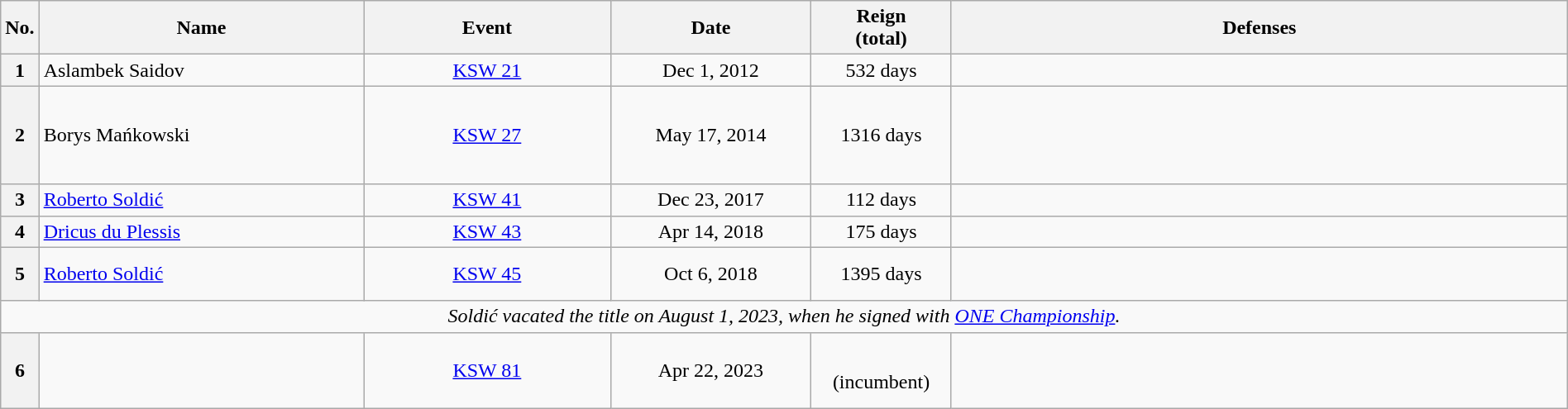<table class="wikitable" style="width:100%; font-size:100%;">
<tr>
<th style= width:1%;">No.</th>
<th style= width:21%;">Name</th>
<th style= width:16%;">Event</th>
<th style=width:13%;">Date</th>
<th style=width:9%;">Reign<br>(total)</th>
<th style= width:49%;">Defenses</th>
</tr>
<tr>
<th>1</th>
<td align=left> Aslambek Saidov<br></td>
<td align=center><a href='#'>KSW 21</a><br></td>
<td align=center>Dec 1, 2012</td>
<td align=center>532 days</td>
<td align=left></td>
</tr>
<tr>
<th>2</th>
<td align=left> Borys Mańkowski</td>
<td align=center><a href='#'>KSW 27</a><br></td>
<td align=center>May 17, 2014</td>
<td align=center>1316 days</td>
<td align=left><br><br>
<br>
<br>
</td>
</tr>
<tr>
<th>3</th>
<td align=left> <a href='#'>Roberto Soldić</a></td>
<td align=center><a href='#'>KSW 41</a><br></td>
<td align=center>Dec 23, 2017</td>
<td align=center>112 days</td>
<td align=center></td>
</tr>
<tr>
<th>4</th>
<td align=left> <a href='#'>Dricus du Plessis</a></td>
<td align=center><a href='#'>KSW 43</a><br></td>
<td align=center>Apr 14, 2018</td>
<td align=center>175 days</td>
<td align=center></td>
</tr>
<tr>
<th>5</th>
<td align=left> <a href='#'>Roberto Soldić</a> </td>
<td align=center><a href='#'>KSW 45</a><br></td>
<td align=center>Oct 6, 2018</td>
<td align=center>1395 days</td>
<td align=left><br><br>
</td>
</tr>
<tr>
<td style="text-align:center;" colspan="6"><em>Soldić vacated the title on August 1, 2023, when he signed with <a href='#'>ONE Championship</a>.</em></td>
</tr>
<tr>
<th>6</th>
<td align=left><br></td>
<td align=center><a href='#'>KSW 81</a><br></td>
<td align=center>Apr 22, 2023</td>
<td align=center> <br> (incumbent)</td>
<td align=left><br><br>
<br>
</td>
</tr>
</table>
